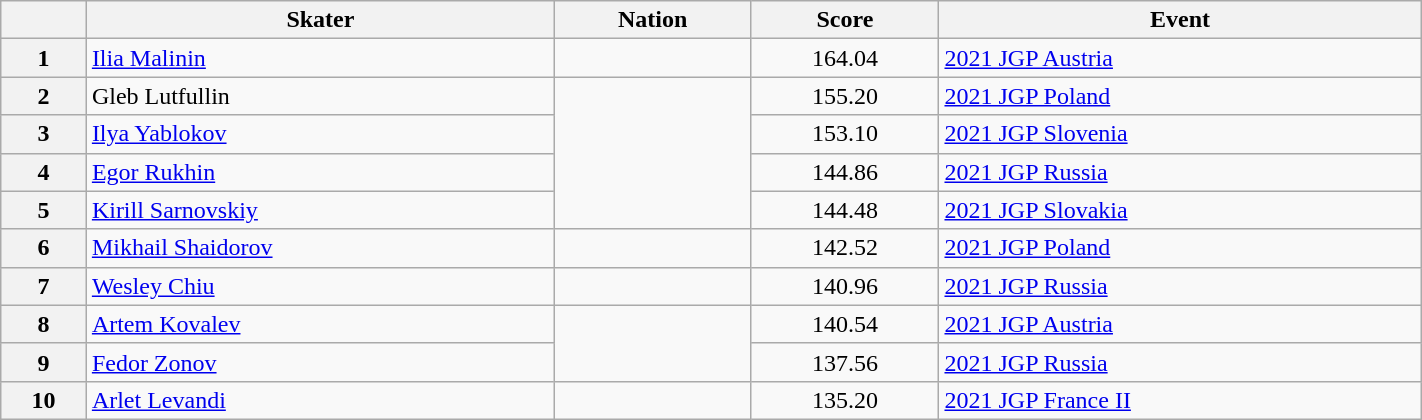<table class="wikitable sortable" style="text-align:left; width:75%">
<tr>
<th scope="col"></th>
<th scope="col">Skater</th>
<th scope="col">Nation</th>
<th scope="col">Score</th>
<th scope="col">Event</th>
</tr>
<tr>
<th scope="row">1</th>
<td><a href='#'>Ilia Malinin</a></td>
<td></td>
<td style="text-align:center;">164.04</td>
<td><a href='#'>2021 JGP Austria</a></td>
</tr>
<tr>
<th scope="row">2</th>
<td>Gleb Lutfullin</td>
<td rowspan="4"></td>
<td style="text-align:center;">155.20</td>
<td><a href='#'>2021 JGP Poland</a></td>
</tr>
<tr>
<th scope="row">3</th>
<td><a href='#'>Ilya Yablokov</a></td>
<td style="text-align:center;">153.10</td>
<td><a href='#'>2021 JGP Slovenia</a></td>
</tr>
<tr>
<th scope="row">4</th>
<td><a href='#'>Egor Rukhin</a></td>
<td style="text-align:center;">144.86</td>
<td><a href='#'>2021 JGP Russia</a></td>
</tr>
<tr>
<th scope="row">5</th>
<td><a href='#'>Kirill Sarnovskiy</a></td>
<td style="text-align:center;">144.48</td>
<td><a href='#'>2021 JGP Slovakia</a></td>
</tr>
<tr>
<th scope="row">6</th>
<td><a href='#'>Mikhail Shaidorov</a></td>
<td></td>
<td style="text-align:center;">142.52</td>
<td><a href='#'>2021 JGP Poland</a></td>
</tr>
<tr>
<th scope="row">7</th>
<td><a href='#'>Wesley Chiu</a></td>
<td></td>
<td style="text-align:center;">140.96</td>
<td><a href='#'>2021 JGP Russia</a></td>
</tr>
<tr>
<th scope="row">8</th>
<td><a href='#'>Artem Kovalev</a></td>
<td rowspan="2"></td>
<td style="text-align:center;">140.54</td>
<td><a href='#'>2021 JGP Austria</a></td>
</tr>
<tr>
<th scope="row">9</th>
<td><a href='#'>Fedor Zonov</a></td>
<td style="text-align:center;">137.56</td>
<td><a href='#'>2021 JGP Russia</a></td>
</tr>
<tr>
<th scope="row">10</th>
<td><a href='#'>Arlet Levandi</a></td>
<td></td>
<td style="text-align:center;">135.20</td>
<td><a href='#'>2021 JGP France II</a></td>
</tr>
</table>
